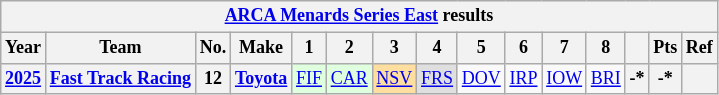<table class="wikitable" style="text-align:center; font-size:75%">
<tr>
<th colspan=21><a href='#'>ARCA Menards Series East</a> results</th>
</tr>
<tr>
<th>Year</th>
<th>Team</th>
<th>No.</th>
<th>Make</th>
<th>1</th>
<th>2</th>
<th>3</th>
<th>4</th>
<th>5</th>
<th>6</th>
<th>7</th>
<th>8</th>
<th></th>
<th>Pts</th>
<th>Ref</th>
</tr>
<tr>
<th><a href='#'>2025</a></th>
<th><a href='#'>Fast Track Racing</a></th>
<th>12</th>
<th><a href='#'>Toyota</a></th>
<td style="background:#DFFFDF;"><a href='#'>FIF</a><br></td>
<td style="background:#DFFFDF;"><a href='#'>CAR</a><br></td>
<td style="background:#FFDF9F;"><a href='#'>NSV</a><br></td>
<td style="background:#DFDFDF;"><a href='#'>FRS</a><br></td>
<td><a href='#'>DOV</a></td>
<td><a href='#'>IRP</a></td>
<td><a href='#'>IOW</a></td>
<td><a href='#'>BRI</a></td>
<th>-*</th>
<th>-*</th>
<th></th>
</tr>
</table>
